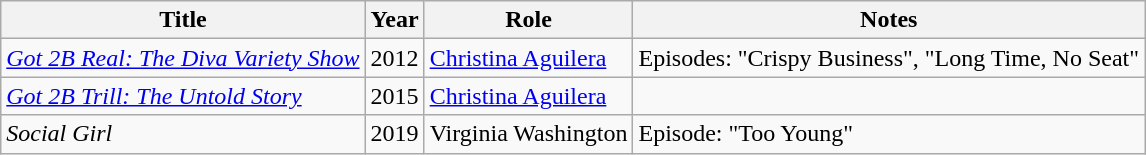<table class="wikitable sortable">
<tr>
<th>Title</th>
<th>Year</th>
<th>Role</th>
<th>Notes</th>
</tr>
<tr>
<td><em><a href='#'>Got 2B Real: The Diva Variety Show</a></em></td>
<td>2012</td>
<td><a href='#'>Christina Aguilera</a></td>
<td>Episodes: "Crispy Business", "Long Time, No Seat"</td>
</tr>
<tr>
<td><em><a href='#'>Got 2B Trill: The Untold Story</a></em></td>
<td>2015</td>
<td><a href='#'>Christina Aguilera</a></td>
<td></td>
</tr>
<tr>
<td><em>Social Girl</em></td>
<td>2019</td>
<td>Virginia Washington</td>
<td>Episode: "Too Young"</td>
</tr>
</table>
